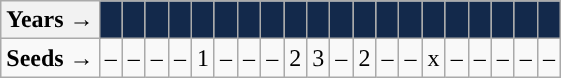<table class="wikitable">
<tr>
<th>Years →</th>
<th style="background: #13294B;"><a href='#'></a></th>
<th style="background: #13294B;"><a href='#'></a></th>
<th style="background: #13294B;"><a href='#'></a></th>
<th style="background: #13294B;"><a href='#'></a></th>
<th style="background: #13294B;"><a href='#'></a></th>
<th style="background: #13294B;"><a href='#'></a></th>
<th style="background: #13294B;"><a href='#'></a></th>
<th style="background: #13294B;"><a href='#'></a></th>
<th style="background: #13294B;"><a href='#'></a></th>
<th style="background: #13294B;"><a href='#'></a></th>
<th style="background: #13294B;"><a href='#'></a></th>
<th style="background: #13294B;"><a href='#'></a></th>
<th style="background: #13294B;"><a href='#'></a></th>
<th style="background: #13294B;"><a href='#'></a></th>
<th style="background: #13294B;"><a href='#'></a></th>
<th style="background: #13294B;"><a href='#'></a></th>
<th style="background: #13294B;"><a href='#'></a></th>
<th style="background: #13294B;"><a href='#'></a></th>
<th style="background: #13294B;"><a href='#'></a></th>
<th style="background: #13294B;"><a href='#'></a></th>
</tr>
<tr align=center>
<td style="text-align:left; "><strong>Seeds →</strong></td>
<td>–</td>
<td>–</td>
<td>–</td>
<td>–</td>
<td>1</td>
<td>–</td>
<td>–</td>
<td>–</td>
<td>2</td>
<td>3</td>
<td>–</td>
<td>2</td>
<td>–</td>
<td>–</td>
<td>x</td>
<td>–</td>
<td>–</td>
<td>–</td>
<td>–</td>
<td>–</td>
</tr>
</table>
